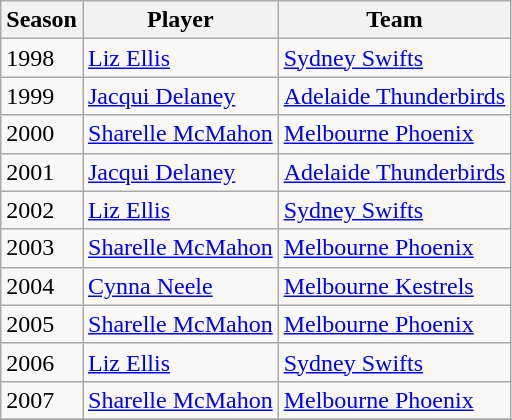<table class="wikitable collapsible">
<tr>
<th>Season</th>
<th>Player</th>
<th>Team</th>
</tr>
<tr>
<td>1998 </td>
<td><a href='#'>Liz Ellis</a></td>
<td><a href='#'>Sydney Swifts</a></td>
</tr>
<tr>
<td>1999 </td>
<td><a href='#'>Jacqui Delaney</a></td>
<td><a href='#'>Adelaide Thunderbirds</a></td>
</tr>
<tr>
<td>2000 </td>
<td><a href='#'>Sharelle McMahon</a></td>
<td><a href='#'>Melbourne Phoenix</a></td>
</tr>
<tr>
<td>2001 </td>
<td><a href='#'>Jacqui Delaney</a></td>
<td><a href='#'>Adelaide Thunderbirds</a></td>
</tr>
<tr>
<td>2002 </td>
<td><a href='#'>Liz Ellis</a></td>
<td><a href='#'>Sydney Swifts</a></td>
</tr>
<tr>
<td>2003</td>
<td><a href='#'>Sharelle McMahon</a></td>
<td><a href='#'>Melbourne Phoenix</a></td>
</tr>
<tr>
<td>2004 </td>
<td><a href='#'>Cynna Neele</a></td>
<td><a href='#'>Melbourne Kestrels</a></td>
</tr>
<tr>
<td>2005 </td>
<td><a href='#'>Sharelle McMahon</a></td>
<td><a href='#'>Melbourne Phoenix</a></td>
</tr>
<tr>
<td>2006 </td>
<td><a href='#'>Liz Ellis</a></td>
<td><a href='#'>Sydney Swifts</a></td>
</tr>
<tr>
<td>2007 </td>
<td><a href='#'>Sharelle McMahon</a></td>
<td><a href='#'>Melbourne Phoenix</a></td>
</tr>
<tr>
</tr>
</table>
